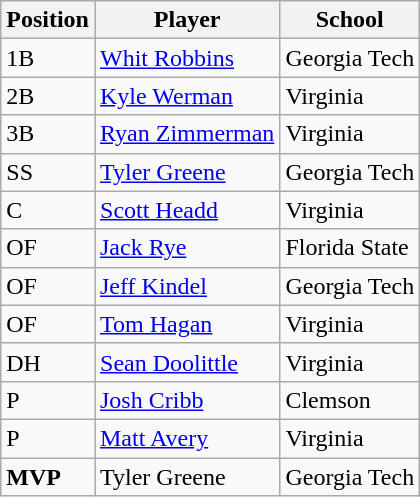<table class="wikitable">
<tr>
<th>Position</th>
<th>Player</th>
<th>School</th>
</tr>
<tr>
<td>1B</td>
<td><a href='#'>Whit Robbins</a></td>
<td>Georgia Tech</td>
</tr>
<tr>
<td>2B</td>
<td><a href='#'>Kyle Werman</a></td>
<td>Virginia</td>
</tr>
<tr>
<td>3B</td>
<td><a href='#'>Ryan Zimmerman</a></td>
<td>Virginia</td>
</tr>
<tr>
<td>SS</td>
<td><a href='#'>Tyler Greene</a></td>
<td>Georgia Tech</td>
</tr>
<tr>
<td>C</td>
<td><a href='#'>Scott Headd</a></td>
<td>Virginia</td>
</tr>
<tr>
<td>OF</td>
<td><a href='#'>Jack Rye</a></td>
<td>Florida State</td>
</tr>
<tr>
<td>OF</td>
<td><a href='#'>Jeff Kindel</a></td>
<td>Georgia Tech</td>
</tr>
<tr>
<td>OF</td>
<td><a href='#'>Tom Hagan</a></td>
<td>Virginia</td>
</tr>
<tr>
<td>DH</td>
<td><a href='#'>Sean Doolittle</a></td>
<td>Virginia</td>
</tr>
<tr>
<td>P</td>
<td><a href='#'>Josh Cribb</a></td>
<td>Clemson</td>
</tr>
<tr>
<td>P</td>
<td><a href='#'>Matt Avery</a></td>
<td>Virginia</td>
</tr>
<tr>
<td><strong>MVP</strong></td>
<td>Tyler Greene</td>
<td>Georgia Tech</td>
</tr>
</table>
